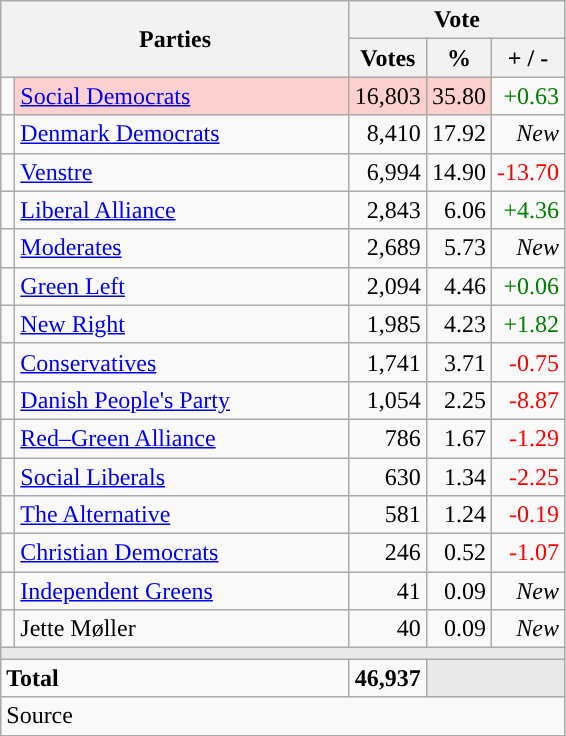<table class="wikitable" style="text-align:right;">
<tr>
<th style="text-align:centre;" rowspan="2" colspan="2" width="225">Parties</th>
<th colspan="3">Vote</th>
</tr>
<tr>
<th width="15">Votes</th>
<th width="15">%</th>
<th width="15">+ / -</th>
</tr>
<tr>
<td width="2" style="color:inherit;background:"></td>
<td bgcolor=#fbd0ce  align="left"><a href='#'>Social Democrats</a></td>
<td bgcolor=#fbd0ce>16,803</td>
<td bgcolor=#fbd0ce>35.80</td>
<td style=color:green;>+0.63</td>
</tr>
<tr>
<td width="2" style="color:inherit;background:"></td>
<td align="left"><a href='#'>Denmark Democrats</a></td>
<td>8,410</td>
<td>17.92</td>
<td><em>New</em></td>
</tr>
<tr>
<td width="2" style="color:inherit;background:"></td>
<td align="left"><a href='#'>Venstre</a></td>
<td>6,994</td>
<td>14.90</td>
<td style=color:red;>-13.70</td>
</tr>
<tr>
<td width="2" style="color:inherit;background:"></td>
<td align="left"><a href='#'>Liberal Alliance</a></td>
<td>2,843</td>
<td>6.06</td>
<td style=color:green;>+4.36</td>
</tr>
<tr>
<td width="2" style="color:inherit;background:"></td>
<td align="left"><a href='#'>Moderates</a></td>
<td>2,689</td>
<td>5.73</td>
<td><em>New</em></td>
</tr>
<tr>
<td width="2" style="color:inherit;background:"></td>
<td align="left"><a href='#'>Green Left</a></td>
<td>2,094</td>
<td>4.46</td>
<td style=color:green;>+0.06</td>
</tr>
<tr>
<td width="2" style="color:inherit;background:"></td>
<td align="left"><a href='#'>New Right</a></td>
<td>1,985</td>
<td>4.23</td>
<td style=color:green;>+1.82</td>
</tr>
<tr>
<td width="2" style="color:inherit;background:"></td>
<td align="left"><a href='#'>Conservatives</a></td>
<td>1,741</td>
<td>3.71</td>
<td style=color:red;>-0.75</td>
</tr>
<tr>
<td width="2" style="color:inherit;background:"></td>
<td align="left"><a href='#'>Danish People's Party</a></td>
<td>1,054</td>
<td>2.25</td>
<td style=color:red;>-8.87</td>
</tr>
<tr>
<td width="2" style="color:inherit;background:"></td>
<td align="left"><a href='#'>Red–Green Alliance</a></td>
<td>786</td>
<td>1.67</td>
<td style=color:red;>-1.29</td>
</tr>
<tr>
<td width="2" style="color:inherit;background:"></td>
<td align="left"><a href='#'>Social Liberals</a></td>
<td>630</td>
<td>1.34</td>
<td style=color:red;>-2.25</td>
</tr>
<tr>
<td width="2" style="color:inherit;background:"></td>
<td align="left"><a href='#'>The Alternative</a></td>
<td>581</td>
<td>1.24</td>
<td style=color:red;>-0.19</td>
</tr>
<tr>
<td width="2" style="color:inherit;background:"></td>
<td align="left"><a href='#'>Christian Democrats</a></td>
<td>246</td>
<td>0.52</td>
<td style=color:red;>-1.07</td>
</tr>
<tr>
<td width="2" style="color:inherit;background:"></td>
<td align="left"><a href='#'>Independent Greens</a></td>
<td>41</td>
<td>0.09</td>
<td><em>New</em></td>
</tr>
<tr>
<td width="2" style="color:inherit;background:"></td>
<td align="left">Jette Møller</td>
<td>40</td>
<td>0.09</td>
<td><em>New</em></td>
</tr>
<tr>
<td colspan="7" bgcolor="#E9E9E9"></td>
</tr>
<tr>
<td align="left" colspan="2"><strong>Total</strong></td>
<td><strong>46,937</strong></td>
<td bgcolor="#E9E9E9" colspan="2"></td>
</tr>
<tr>
<td align="left" colspan="6">Source</td>
</tr>
</table>
